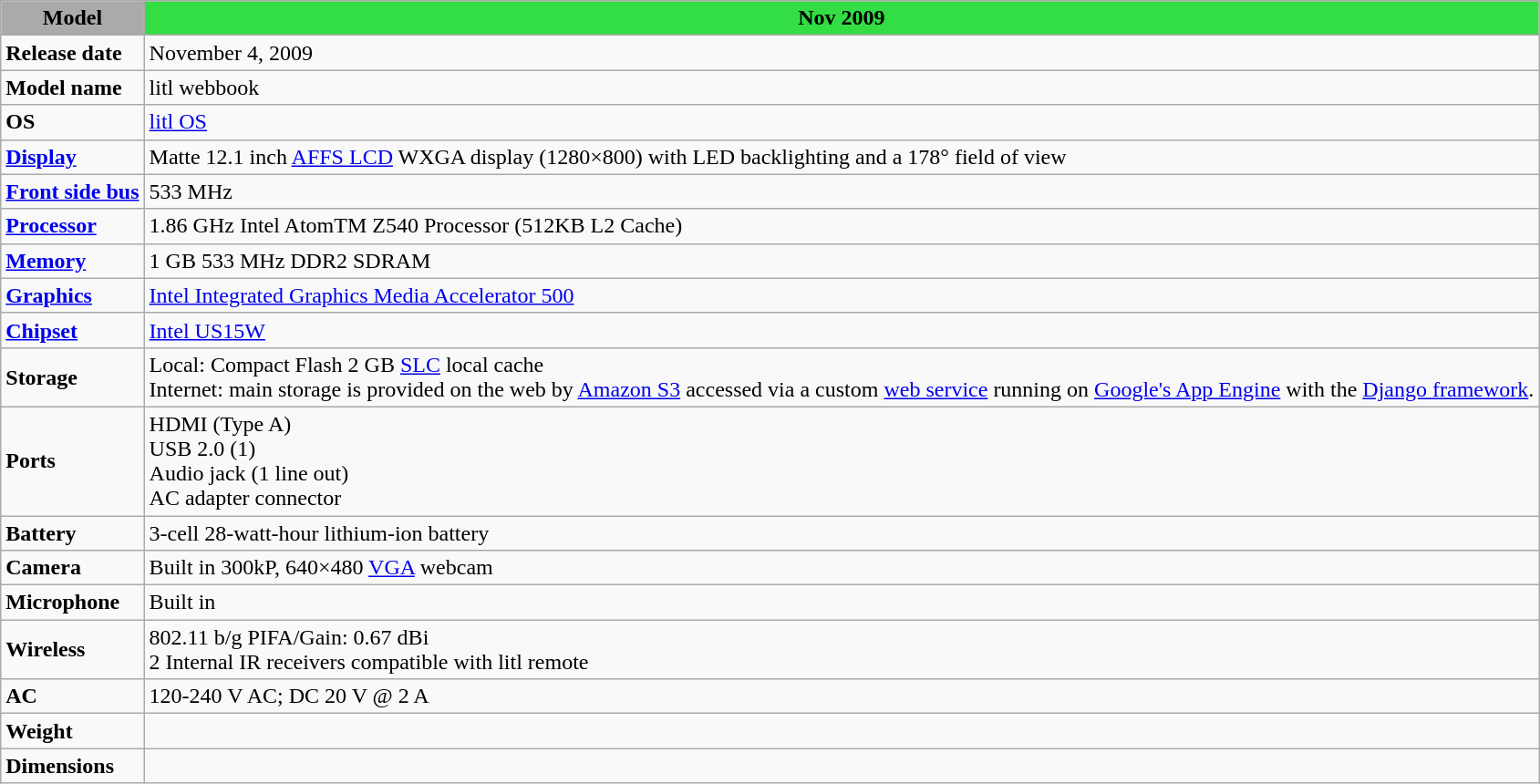<table class="wikitable" border="1">
<tr>
<th style="background:#aaaaaa;">Model</th>
<th style="background:#33dd44;">Nov 2009 </th>
</tr>
<tr>
<td><strong>Release date</strong><br></td>
<td>November 4, 2009</td>
</tr>
<tr>
<td><strong>Model name</strong><br></td>
<td>litl webbook</td>
</tr>
<tr>
<td><strong>OS</strong><br></td>
<td><a href='#'>litl OS</a></td>
</tr>
<tr>
<td><strong><a href='#'>Display</a></strong></td>
<td>Matte 12.1 inch <a href='#'>AFFS LCD</a> WXGA display (1280×800) with LED backlighting and a 178° field of view </td>
</tr>
<tr>
<td><strong><a href='#'>Front side bus</a></strong></td>
<td>533 MHz</td>
</tr>
<tr>
<td><strong><a href='#'>Processor</a></strong></td>
<td>1.86 GHz Intel AtomTM Z540 Processor (512KB L2 Cache)</td>
</tr>
<tr>
<td><strong><a href='#'>Memory</a></strong></td>
<td>1 GB 533 MHz DDR2 SDRAM</td>
</tr>
<tr>
<td><strong><a href='#'>Graphics</a></strong></td>
<td><a href='#'>Intel Integrated Graphics Media Accelerator 500</a></td>
</tr>
<tr>
<td><strong><a href='#'>Chipset</a></strong></td>
<td><a href='#'>Intel US15W</a></td>
</tr>
<tr>
<td><strong>Storage</strong></td>
<td>Local: Compact Flash 2 GB <a href='#'>SLC</a> local cache <br> Internet: main storage is provided on the web by <a href='#'>Amazon S3</a> accessed via a custom <a href='#'>web service</a> running on <a href='#'>Google's App Engine</a> with the <a href='#'>Django framework</a>.</td>
</tr>
<tr>
<td><strong>Ports</strong></td>
<td>HDMI (Type A) <br>USB 2.0 (1) <br>Audio jack (1 line out) <br>AC adapter connector</td>
</tr>
<tr>
<td><strong>Battery</strong></td>
<td>3-cell 28-watt-hour lithium-ion battery</td>
</tr>
<tr>
<td><strong>Camera</strong></td>
<td>Built in 300kP, 640×480 <a href='#'>VGA</a> webcam</td>
</tr>
<tr>
<td><strong>Microphone</strong></td>
<td>Built in</td>
</tr>
<tr>
<td><strong>Wireless</strong></td>
<td>802.11 b/g PIFA/Gain: 0.67 dBi <br>2 Internal IR receivers compatible with litl remote</td>
</tr>
<tr>
<td><strong>AC</strong></td>
<td>120-240 V AC; DC 20 V @ 2 A</td>
</tr>
<tr>
<td><strong>Weight</strong></td>
<td></td>
</tr>
<tr>
<td><strong>Dimensions</strong></td>
<td> </td>
</tr>
</table>
